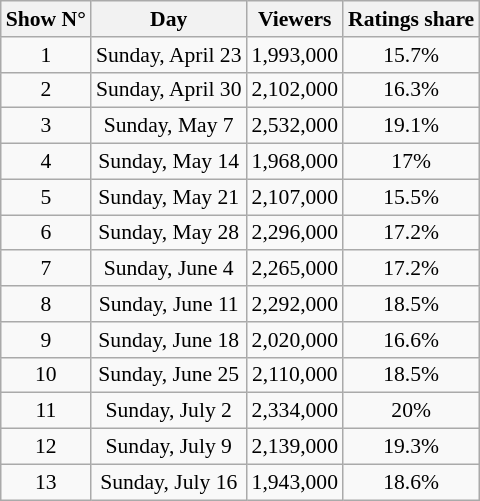<table class="wikitable sortable centre" style="text-align:center;font-size:90%;">
<tr>
<th>Show N°</th>
<th>Day</th>
<th>Viewers</th>
<th>Ratings share</th>
</tr>
<tr>
<td>1</td>
<td>Sunday, April 23</td>
<td>1,993,000</td>
<td>15.7%</td>
</tr>
<tr>
<td>2</td>
<td>Sunday, April 30</td>
<td>2,102,000</td>
<td>16.3%</td>
</tr>
<tr>
<td>3</td>
<td>Sunday, May 7</td>
<td>2,532,000</td>
<td>19.1%</td>
</tr>
<tr>
<td>4</td>
<td>Sunday, May 14</td>
<td>1,968,000</td>
<td>17%</td>
</tr>
<tr>
<td>5</td>
<td>Sunday, May 21</td>
<td>2,107,000</td>
<td>15.5%</td>
</tr>
<tr>
<td>6</td>
<td>Sunday, May 28</td>
<td>2,296,000</td>
<td>17.2%</td>
</tr>
<tr>
<td>7</td>
<td>Sunday, June 4</td>
<td>2,265,000</td>
<td>17.2%</td>
</tr>
<tr>
<td>8</td>
<td>Sunday, June 11</td>
<td>2,292,000</td>
<td>18.5%</td>
</tr>
<tr>
<td>9</td>
<td>Sunday, June 18</td>
<td>2,020,000</td>
<td>16.6%</td>
</tr>
<tr>
<td>10</td>
<td>Sunday, June 25</td>
<td>2,110,000</td>
<td>18.5%</td>
</tr>
<tr>
<td>11</td>
<td>Sunday, July 2</td>
<td>2,334,000</td>
<td>20%</td>
</tr>
<tr>
<td>12</td>
<td>Sunday, July 9</td>
<td>2,139,000</td>
<td>19.3%</td>
</tr>
<tr>
<td>13</td>
<td>Sunday, July 16</td>
<td>1,943,000</td>
<td>18.6%</td>
</tr>
</table>
